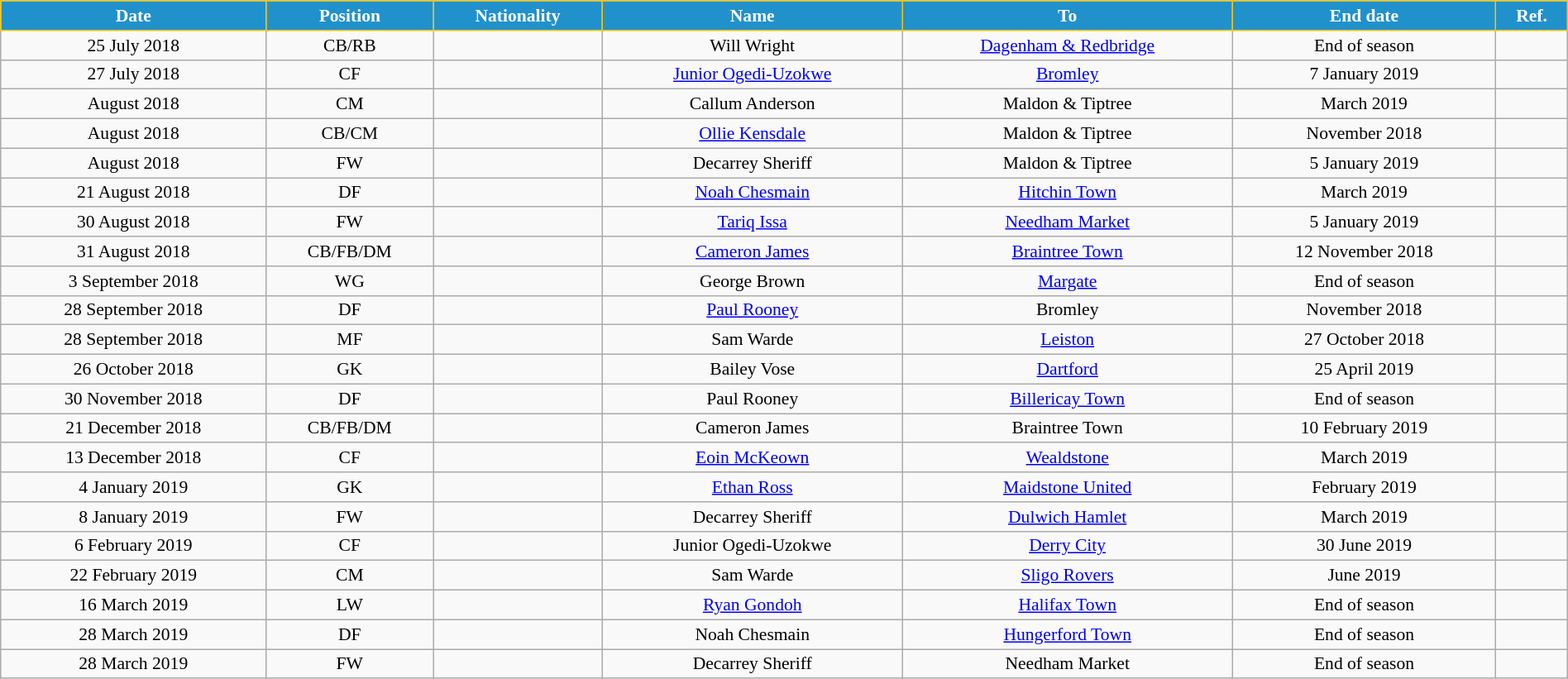<table class="wikitable" style="text-align:center; font-size:90%; width:100%;">
<tr>
<th style="background:#2191CC; color:white; border:1px solid #F7C408; text-align:center;">Date</th>
<th style="background:#2191CC; color:white; border:1px solid #F7C408; text-align:center;">Position</th>
<th style="background:#2191CC; color:white; border:1px solid #F7C408; text-align:center;">Nationality</th>
<th style="background:#2191CC; color:white; border:1px solid #F7C408; text-align:center;">Name</th>
<th style="background:#2191CC; color:white; border:1px solid #F7C408; text-align:center;">To</th>
<th style="background:#2191CC; color:white; border:1px solid #F7C408; text-align:center;">End date</th>
<th style="background:#2191CC; color:white; border:1px solid #F7C408; text-align:center;">Ref.</th>
</tr>
<tr>
<td>25 July 2018</td>
<td>CB/RB</td>
<td></td>
<td>Will Wright</td>
<td> <a href='#'>Dagenham & Redbridge</a></td>
<td>End of season</td>
<td></td>
</tr>
<tr>
<td>27 July 2018</td>
<td>CF</td>
<td></td>
<td><a href='#'>Junior Ogedi-Uzokwe</a></td>
<td> <a href='#'>Bromley</a></td>
<td>7 January 2019</td>
<td></td>
</tr>
<tr>
<td>August 2018</td>
<td>CM</td>
<td></td>
<td>Callum Anderson</td>
<td> Maldon & Tiptree</td>
<td>March 2019</td>
<td></td>
</tr>
<tr>
<td>August 2018</td>
<td>CB/CM</td>
<td></td>
<td><a href='#'>Ollie Kensdale</a></td>
<td> Maldon & Tiptree</td>
<td>November 2018</td>
<td></td>
</tr>
<tr>
<td>August 2018</td>
<td>FW</td>
<td></td>
<td>Decarrey Sheriff</td>
<td> Maldon & Tiptree</td>
<td>5 January 2019</td>
<td></td>
</tr>
<tr>
<td>21 August 2018</td>
<td>DF</td>
<td></td>
<td><a href='#'>Noah Chesmain</a></td>
<td> <a href='#'>Hitchin Town</a></td>
<td>March 2019</td>
<td></td>
</tr>
<tr>
<td>30 August 2018</td>
<td>FW</td>
<td></td>
<td><a href='#'>Tariq Issa</a></td>
<td> <a href='#'>Needham Market</a></td>
<td>5 January 2019</td>
<td></td>
</tr>
<tr>
<td>31 August 2018</td>
<td>CB/FB/DM</td>
<td></td>
<td><a href='#'>Cameron James</a></td>
<td> <a href='#'>Braintree Town</a></td>
<td>12 November 2018</td>
<td></td>
</tr>
<tr>
<td>3 September 2018</td>
<td>WG</td>
<td></td>
<td>George Brown</td>
<td> <a href='#'>Margate</a></td>
<td>End of season</td>
<td></td>
</tr>
<tr>
<td>28 September 2018</td>
<td>DF</td>
<td></td>
<td><a href='#'>Paul Rooney</a></td>
<td> Bromley</td>
<td>November 2018</td>
<td></td>
</tr>
<tr>
<td>28 September 2018</td>
<td>MF</td>
<td></td>
<td>Sam Warde</td>
<td> <a href='#'>Leiston</a></td>
<td>27 October 2018</td>
<td></td>
</tr>
<tr>
<td>26 October 2018</td>
<td>GK</td>
<td></td>
<td>Bailey Vose</td>
<td> <a href='#'>Dartford</a></td>
<td>25 April 2019</td>
<td></td>
</tr>
<tr>
<td>30 November 2018</td>
<td>DF</td>
<td></td>
<td>Paul Rooney</td>
<td> <a href='#'>Billericay Town</a></td>
<td>End of season</td>
<td></td>
</tr>
<tr>
<td>21 December 2018</td>
<td>CB/FB/DM</td>
<td></td>
<td>Cameron James</td>
<td> Braintree Town</td>
<td>10 February 2019</td>
<td></td>
</tr>
<tr>
<td>13 December 2018</td>
<td>CF</td>
<td></td>
<td><a href='#'>Eoin McKeown</a></td>
<td> <a href='#'>Wealdstone</a></td>
<td>March 2019</td>
<td></td>
</tr>
<tr>
<td>4 January 2019</td>
<td>GK</td>
<td></td>
<td><a href='#'>Ethan Ross</a></td>
<td> <a href='#'>Maidstone United</a></td>
<td>February 2019</td>
<td></td>
</tr>
<tr>
<td>8 January 2019</td>
<td>FW</td>
<td></td>
<td>Decarrey Sheriff</td>
<td> <a href='#'>Dulwich Hamlet</a></td>
<td>March 2019</td>
<td></td>
</tr>
<tr>
<td>6 February 2019</td>
<td>CF</td>
<td></td>
<td>Junior Ogedi-Uzokwe</td>
<td> <a href='#'>Derry City</a></td>
<td>30 June 2019</td>
<td></td>
</tr>
<tr>
<td>22 February 2019</td>
<td>CM</td>
<td></td>
<td>Sam Warde</td>
<td> <a href='#'>Sligo Rovers</a></td>
<td>June 2019</td>
<td></td>
</tr>
<tr>
<td>16 March 2019</td>
<td>LW</td>
<td></td>
<td><a href='#'>Ryan Gondoh</a></td>
<td> <a href='#'>Halifax Town</a></td>
<td>End of season</td>
<td></td>
</tr>
<tr>
<td>28 March 2019</td>
<td>DF</td>
<td></td>
<td>Noah Chesmain</td>
<td> <a href='#'>Hungerford Town</a></td>
<td>End of season</td>
<td></td>
</tr>
<tr>
<td>28 March 2019</td>
<td>FW</td>
<td></td>
<td>Decarrey Sheriff</td>
<td> Needham Market</td>
<td>End of season</td>
<td></td>
</tr>
</table>
